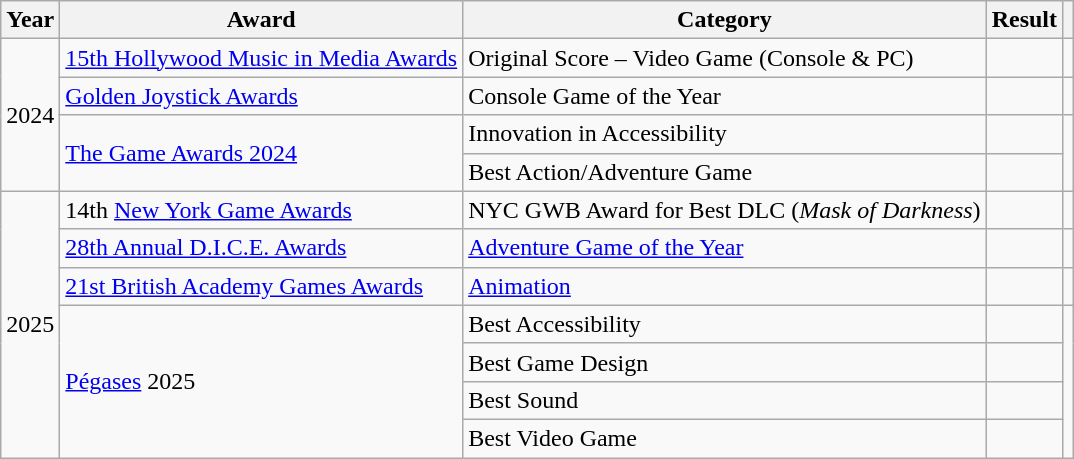<table class="wikitable sortable">
<tr>
<th>Year</th>
<th>Award</th>
<th>Category</th>
<th>Result</th>
<th></th>
</tr>
<tr>
<td align="center" rowspan="4">2024</td>
<td><a href='#'>15th Hollywood Music in Media Awards</a></td>
<td>Original Score – Video Game (Console & PC)</td>
<td></td>
<td align="center"></td>
</tr>
<tr>
<td><a href='#'>Golden Joystick Awards</a></td>
<td>Console Game of the Year</td>
<td></td>
<td align="center"></td>
</tr>
<tr>
<td rowspan="2"><a href='#'>The Game Awards 2024</a></td>
<td>Innovation in Accessibility</td>
<td></td>
<td rowspan="2" style="text-align:center;"></td>
</tr>
<tr>
<td>Best Action/Adventure Game</td>
<td></td>
</tr>
<tr>
<td rowspan="7" align="center">2025</td>
<td>14th <a href='#'>New York Game Awards</a></td>
<td>NYC GWB Award for Best DLC (<em>Mask of Darkness</em>)</td>
<td></td>
<td style="text-align:center;"></td>
</tr>
<tr>
<td><a href='#'>28th Annual D.I.C.E. Awards</a></td>
<td><a href='#'>Adventure Game of the Year</a></td>
<td></td>
<td style="text-align:center;"></td>
</tr>
<tr>
<td><a href='#'>21st British Academy Games Awards</a></td>
<td><a href='#'>Animation</a></td>
<td></td>
<td align="center"></td>
</tr>
<tr>
<td rowspan="4"><a href='#'>Pégases</a> 2025</td>
<td>Best Accessibility</td>
<td></td>
<td rowspan="4"></td>
</tr>
<tr>
<td>Best Game Design</td>
<td></td>
</tr>
<tr>
<td>Best Sound</td>
<td></td>
</tr>
<tr>
<td>Best Video Game</td>
<td></td>
</tr>
</table>
